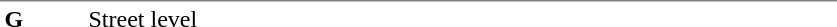<table table border=0 cellspacing=0 cellpadding=3>
<tr>
<td style="border-top:solid 1px gray;" width=50 valign=top><strong>G</strong></td>
<td style="border-top:solid 1px gray;" width=100 valign=top>Street level</td>
<td style="border-top:solid 1px gray;" width=390 valign=top></td>
</tr>
</table>
